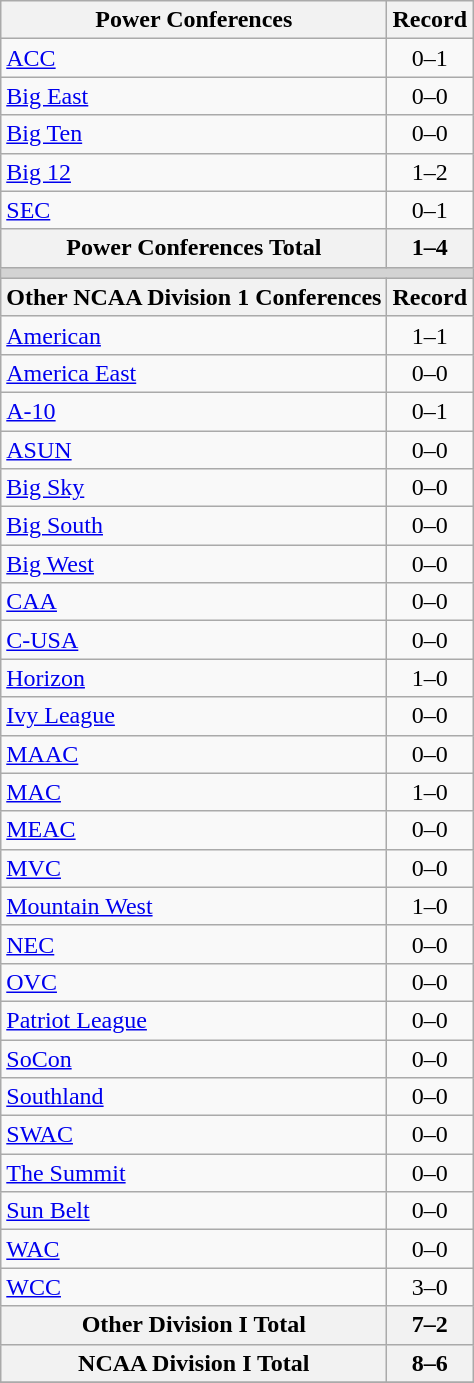<table class="wikitable">
<tr>
<th>Power Conferences</th>
<th>Record</th>
</tr>
<tr>
<td><a href='#'>ACC</a></td>
<td align=center>0–1</td>
</tr>
<tr>
<td><a href='#'>Big East</a></td>
<td align=center>0–0</td>
</tr>
<tr>
<td><a href='#'>Big Ten</a></td>
<td align=center>0–0</td>
</tr>
<tr>
<td><a href='#'>Big 12</a></td>
<td align=center>1–2</td>
</tr>
<tr>
<td><a href='#'>SEC</a></td>
<td align=center>0–1</td>
</tr>
<tr>
<th>Power Conferences Total</th>
<th>1–4</th>
</tr>
<tr>
<th colspan="2" style="background:lightgrey;"></th>
</tr>
<tr>
<th>Other NCAA Division 1 Conferences</th>
<th>Record</th>
</tr>
<tr>
<td><a href='#'>American</a></td>
<td align=center>1–1</td>
</tr>
<tr>
<td><a href='#'>America East</a></td>
<td align=center>0–0</td>
</tr>
<tr>
<td><a href='#'>A-10</a></td>
<td align=center>0–1</td>
</tr>
<tr>
<td><a href='#'>ASUN</a></td>
<td align=center>0–0</td>
</tr>
<tr>
<td><a href='#'>Big Sky</a></td>
<td align=center>0–0</td>
</tr>
<tr>
<td><a href='#'>Big South</a></td>
<td align=center>0–0</td>
</tr>
<tr>
<td><a href='#'>Big West</a></td>
<td align=center>0–0</td>
</tr>
<tr>
<td><a href='#'>CAA</a></td>
<td align=center>0–0</td>
</tr>
<tr>
<td><a href='#'>C-USA</a></td>
<td align=center>0–0</td>
</tr>
<tr>
<td><a href='#'>Horizon</a></td>
<td align=center>1–0</td>
</tr>
<tr>
<td><a href='#'>Ivy League</a></td>
<td align=center>0–0</td>
</tr>
<tr>
<td><a href='#'>MAAC</a></td>
<td align=center>0–0</td>
</tr>
<tr>
<td><a href='#'>MAC</a></td>
<td align=center>1–0</td>
</tr>
<tr>
<td><a href='#'>MEAC</a></td>
<td align=center>0–0</td>
</tr>
<tr>
<td><a href='#'>MVC</a></td>
<td align=center>0–0</td>
</tr>
<tr>
<td><a href='#'>Mountain West</a></td>
<td align=center>1–0</td>
</tr>
<tr>
<td><a href='#'>NEC</a></td>
<td align=center>0–0</td>
</tr>
<tr>
<td><a href='#'>OVC</a></td>
<td align=center>0–0</td>
</tr>
<tr>
<td><a href='#'>Patriot League</a></td>
<td align=center>0–0</td>
</tr>
<tr>
<td><a href='#'>SoCon</a></td>
<td align=center>0–0</td>
</tr>
<tr>
<td><a href='#'>Southland</a></td>
<td align=center>0–0</td>
</tr>
<tr>
<td><a href='#'>SWAC</a></td>
<td align=center>0–0</td>
</tr>
<tr>
<td><a href='#'>The Summit</a></td>
<td align=center>0–0</td>
</tr>
<tr>
<td><a href='#'>Sun Belt</a></td>
<td align=center>0–0</td>
</tr>
<tr>
<td><a href='#'>WAC</a></td>
<td align=center>0–0</td>
</tr>
<tr>
<td><a href='#'>WCC</a></td>
<td align=center>3–0</td>
</tr>
<tr>
<th>Other Division I Total</th>
<th>7–2</th>
</tr>
<tr>
<th>NCAA Division I Total</th>
<th>8–6</th>
</tr>
<tr>
</tr>
</table>
